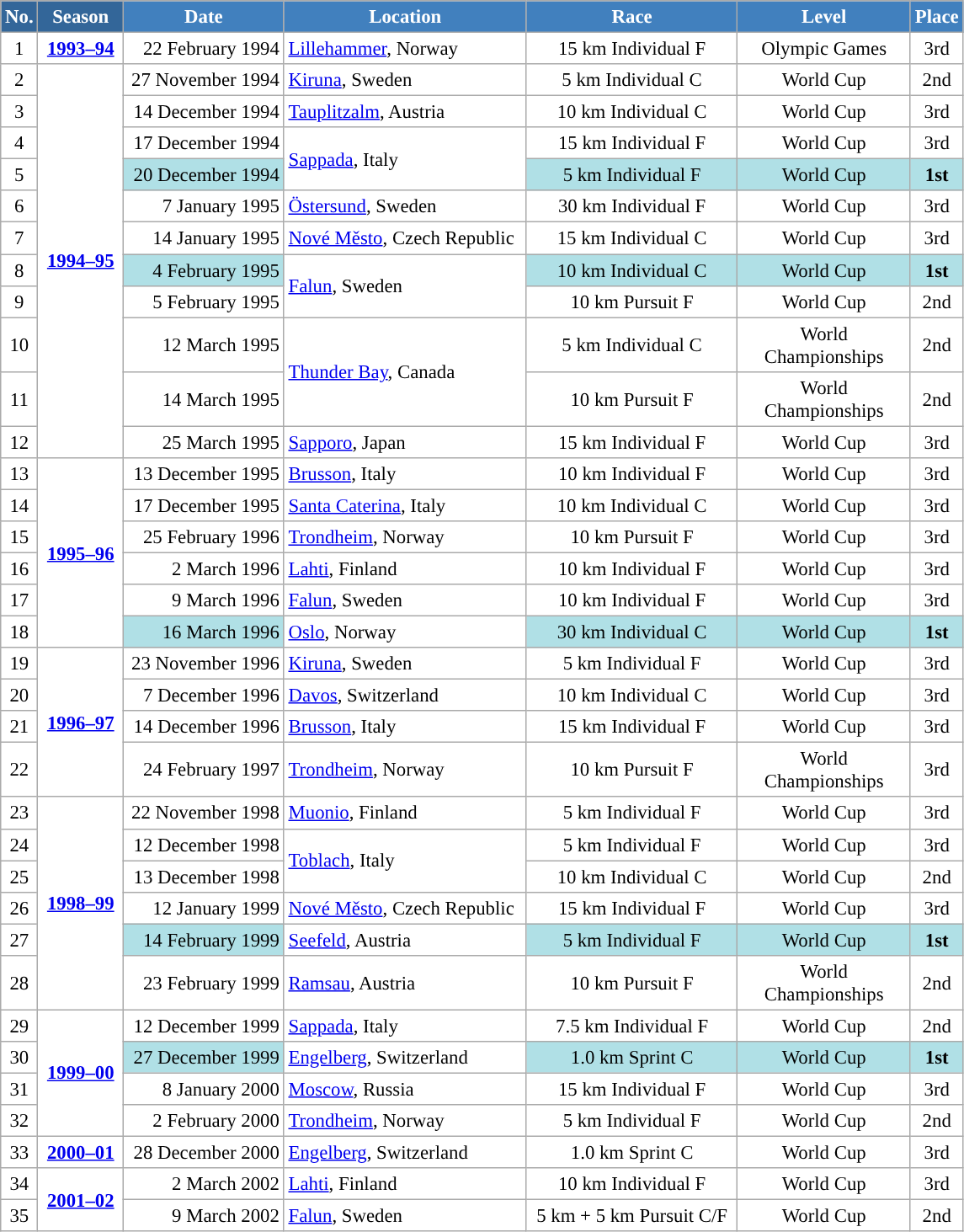<table class="wikitable sortable" style="font-size:95%; text-align:center; border:grey solid 1px; border-collapse:collapse; background:#ffffff;">
<tr style="background:#efefef;">
<th style="background-color:#369; color:white;">No.</th>
<th style="background-color:#369; color:white;">Season</th>
<th style="background-color:#4180be; color:white; width:120px;">Date</th>
<th style="background-color:#4180be; color:white; width:185px;">Location</th>
<th style="background-color:#4180be; color:white; width:160px;">Race</th>
<th style="background-color:#4180be; color:white; width:130px;">Level</th>
<th style="background-color:#4180be; color:white;">Place</th>
</tr>
<tr>
<td align=center>1</td>
<td rowspan=1 align=center><strong> <a href='#'>1993–94</a> </strong></td>
<td align=right>22 February 1994</td>
<td align=left> <a href='#'>Lillehammer</a>, Norway</td>
<td>15 km Individual F</td>
<td>Olympic Games</td>
<td>3rd</td>
</tr>
<tr>
<td align=center>2</td>
<td rowspan=11 align=center><strong> <a href='#'>1994–95</a> </strong></td>
<td align=right>27 November 1994</td>
<td align=left> <a href='#'>Kiruna</a>, Sweden</td>
<td>5 km Individual C</td>
<td>World Cup</td>
<td>2nd</td>
</tr>
<tr>
<td align=center>3</td>
<td align=right>14 December 1994</td>
<td align=left> <a href='#'>Tauplitzalm</a>, Austria</td>
<td>10 km Individual C</td>
<td>World Cup</td>
<td>3rd</td>
</tr>
<tr>
<td align=center>4</td>
<td align=right>17 December 1994</td>
<td rowspan=2 align=left> <a href='#'>Sappada</a>, Italy</td>
<td>15 km Individual F</td>
<td>World Cup</td>
<td>3rd</td>
</tr>
<tr>
<td align=center>5</td>
<td bgcolor="#BOEOE6" align=right>20 December 1994</td>
<td bgcolor="#BOEOE6">5 km Individual F</td>
<td bgcolor="#BOEOE6">World Cup</td>
<td bgcolor="#BOEOE6"><strong>1st</strong></td>
</tr>
<tr>
<td align=center>6</td>
<td align=right>7 January 1995</td>
<td align=left> <a href='#'>Östersund</a>, Sweden</td>
<td>30 km Individual F</td>
<td>World Cup</td>
<td>3rd</td>
</tr>
<tr>
<td align=center>7</td>
<td align=right>14 January 1995</td>
<td align=left> <a href='#'>Nové Město</a>, Czech Republic</td>
<td>15 km Individual C</td>
<td>World Cup</td>
<td>3rd</td>
</tr>
<tr>
<td align=center>8</td>
<td bgcolor="#BOEOE6" align=right>4 February 1995</td>
<td rowspan=2 align=left> <a href='#'>Falun</a>, Sweden</td>
<td bgcolor="#BOEOE6">10 km Individual C</td>
<td bgcolor="#BOEOE6">World Cup</td>
<td bgcolor="#BOEOE6"><strong>1st</strong></td>
</tr>
<tr>
<td align=center>9</td>
<td align=right>5 February 1995</td>
<td>10 km Pursuit F</td>
<td>World Cup</td>
<td>2nd</td>
</tr>
<tr>
<td align=center>10</td>
<td align=right>12 March 1995</td>
<td rowspan=2 align=left> <a href='#'>Thunder Bay</a>, Canada</td>
<td>5 km Individual C</td>
<td>World Championships</td>
<td>2nd</td>
</tr>
<tr>
<td align=center>11</td>
<td align=right>14 March 1995</td>
<td>10 km Pursuit F</td>
<td>World Championships</td>
<td>2nd</td>
</tr>
<tr>
<td align=center>12</td>
<td align=right>25 March 1995</td>
<td align=left> <a href='#'>Sapporo</a>, Japan</td>
<td>15 km Individual F</td>
<td>World Cup</td>
<td>3rd</td>
</tr>
<tr>
<td align=center>13</td>
<td rowspan=6 align=center><strong> <a href='#'>1995–96</a> </strong></td>
<td align=right>13 December 1995</td>
<td align=left> <a href='#'>Brusson</a>, Italy</td>
<td>10 km Individual F</td>
<td>World Cup</td>
<td>3rd</td>
</tr>
<tr>
<td align=center>14</td>
<td align=right>17 December 1995</td>
<td align=left> <a href='#'>Santa Caterina</a>, Italy</td>
<td>10 km Individual C</td>
<td>World Cup</td>
<td>3rd</td>
</tr>
<tr>
<td align=center>15</td>
<td align=right>25 February 1996</td>
<td align=left> <a href='#'>Trondheim</a>, Norway</td>
<td>10 km Pursuit F</td>
<td>World Cup</td>
<td>3rd</td>
</tr>
<tr>
<td align=center>16</td>
<td align=right>2 March 1996</td>
<td align=left> <a href='#'>Lahti</a>, Finland</td>
<td>10 km Individual F</td>
<td>World Cup</td>
<td>3rd</td>
</tr>
<tr>
<td align=center>17</td>
<td align=right>9 March 1996</td>
<td align=left> <a href='#'>Falun</a>, Sweden</td>
<td>10 km Individual F</td>
<td>World Cup</td>
<td>3rd</td>
</tr>
<tr>
<td align=center>18</td>
<td bgcolor="#BOEOE6" align=right>16 March 1996</td>
<td align=left> <a href='#'>Oslo</a>, Norway</td>
<td bgcolor="#BOEOE6">30 km Individual C</td>
<td bgcolor="#BOEOE6">World Cup</td>
<td bgcolor="#BOEOE6"><strong>1st</strong></td>
</tr>
<tr>
<td align=center>19</td>
<td rowspan=4 align=center><strong> <a href='#'>1996–97</a> </strong></td>
<td align=right>23 November 1996</td>
<td align=left> <a href='#'>Kiruna</a>, Sweden</td>
<td>5 km Individual F</td>
<td>World Cup</td>
<td>3rd</td>
</tr>
<tr>
<td align=center>20</td>
<td align=right>7 December 1996</td>
<td align=left> <a href='#'>Davos</a>, Switzerland</td>
<td>10 km Individual C</td>
<td>World Cup</td>
<td>3rd</td>
</tr>
<tr>
<td align=center>21</td>
<td align=right>14  December 1996</td>
<td align=left> <a href='#'>Brusson</a>, Italy</td>
<td>15 km Individual F</td>
<td>World Cup</td>
<td>3rd</td>
</tr>
<tr>
<td align=center>22</td>
<td align=right>24 February 1997</td>
<td align=left> <a href='#'>Trondheim</a>, Norway</td>
<td>10 km Pursuit F</td>
<td>World Championships</td>
<td>3rd</td>
</tr>
<tr>
<td align=center>23</td>
<td rowspan=6 align=center><strong> <a href='#'>1998–99</a> </strong></td>
<td align=right>22 November 1998</td>
<td align=left> <a href='#'>Muonio</a>, Finland</td>
<td>5 km Individual F</td>
<td>World Cup</td>
<td>3rd</td>
</tr>
<tr>
<td align=center>24</td>
<td align=right>12 December 1998</td>
<td rowspan=2 align=left> <a href='#'>Toblach</a>, Italy</td>
<td>5 km Individual F</td>
<td>World Cup</td>
<td>3rd</td>
</tr>
<tr>
<td align=center>25</td>
<td align=right>13 December 1998</td>
<td>10 km Individual C</td>
<td>World Cup</td>
<td>2nd</td>
</tr>
<tr>
<td align=center>26</td>
<td align=right>12 January 1999</td>
<td align=left> <a href='#'>Nové Město</a>, Czech Republic</td>
<td>15 km Individual F</td>
<td>World Cup</td>
<td>3rd</td>
</tr>
<tr>
<td align=center>27</td>
<td bgcolor="#BOEOE6" align=right>14 February 1999</td>
<td align=left> <a href='#'>Seefeld</a>, Austria</td>
<td bgcolor="#BOEOE6">5 km Individual F</td>
<td bgcolor="#BOEOE6">World Cup</td>
<td bgcolor="#BOEOE6"><strong>1st</strong></td>
</tr>
<tr>
<td align=center>28</td>
<td align=right>23 February 1999</td>
<td align=left> <a href='#'>Ramsau</a>, Austria</td>
<td>10 km Pursuit F</td>
<td>World Championships</td>
<td>2nd</td>
</tr>
<tr>
<td align=center>29</td>
<td rowspan=4 align=center><strong> <a href='#'>1999–00</a> </strong></td>
<td align=right>12 December 1999</td>
<td align=left> <a href='#'>Sappada</a>, Italy</td>
<td>7.5 km Individual F</td>
<td>World Cup</td>
<td>2nd</td>
</tr>
<tr>
<td align=center>30</td>
<td bgcolor="#BOEOE6" align=right>27 December 1999</td>
<td align=left> <a href='#'>Engelberg</a>, Switzerland</td>
<td bgcolor="#BOEOE6">1.0 km Sprint C</td>
<td bgcolor="#BOEOE6">World Cup</td>
<td bgcolor="#BOEOE6"><strong>1st</strong></td>
</tr>
<tr>
<td align=center>31</td>
<td align=right>8 January 2000</td>
<td align=left> <a href='#'>Moscow</a>, Russia</td>
<td>15 km Individual F</td>
<td>World Cup</td>
<td>3rd</td>
</tr>
<tr>
<td align=center>32</td>
<td align=right>2 February 2000</td>
<td align=left> <a href='#'>Trondheim</a>, Norway</td>
<td>5 km Individual F</td>
<td>World Cup</td>
<td>2nd</td>
</tr>
<tr>
<td align=center>33</td>
<td rowspan=1 align=center><strong> <a href='#'>2000–01</a> </strong></td>
<td align=right>28 December 2000</td>
<td align=left> <a href='#'>Engelberg</a>, Switzerland</td>
<td>1.0 km Sprint C</td>
<td>World Cup</td>
<td>3rd</td>
</tr>
<tr>
<td align=center>34</td>
<td rowspan=2 align=center><strong> <a href='#'>2001–02</a> </strong></td>
<td align=right>2 March 2002</td>
<td align=left> <a href='#'>Lahti</a>, Finland</td>
<td>10 km Individual F</td>
<td>World Cup</td>
<td>3rd</td>
</tr>
<tr>
<td align=center>35</td>
<td align=right>9 March 2002</td>
<td align=left> <a href='#'>Falun</a>, Sweden</td>
<td>5 km + 5 km Pursuit C/F</td>
<td>World Cup</td>
<td>2nd</td>
</tr>
</table>
